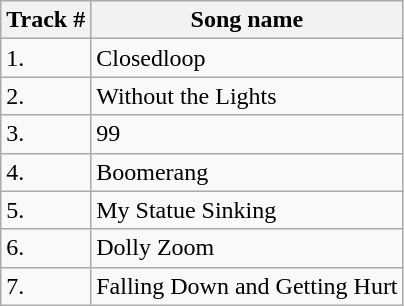<table class="wikitable">
<tr>
<th>Track #</th>
<th>Song name</th>
</tr>
<tr>
<td>1.</td>
<td>Closedloop</td>
</tr>
<tr>
<td>2.</td>
<td>Without the Lights</td>
</tr>
<tr>
<td>3.</td>
<td>99</td>
</tr>
<tr>
<td>4.</td>
<td>Boomerang</td>
</tr>
<tr>
<td>5.</td>
<td>My Statue Sinking</td>
</tr>
<tr>
<td>6.</td>
<td>Dolly Zoom</td>
</tr>
<tr>
<td>7.</td>
<td>Falling Down and Getting Hurt</td>
</tr>
</table>
